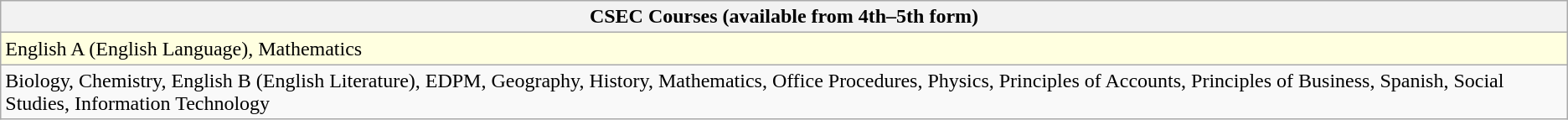<table class="wikitable collapsible">
<tr>
<th colspan="4">CSEC Courses (available from 4th–5th form)</th>
</tr>
<tr>
<td style="background:lightyellow;">English A (English Language), Mathematics</td>
</tr>
<tr>
<td>Biology, Chemistry, English B (English Literature), EDPM, Geography, History, Mathematics, Office Procedures, Physics, Principles of Accounts, Principles of Business, Spanish, Social Studies, Information Technology</td>
</tr>
</table>
